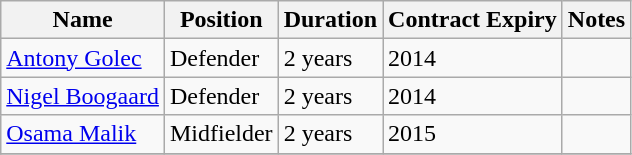<table class="wikitable">
<tr>
<th>Name</th>
<th>Position</th>
<th>Duration</th>
<th>Contract Expiry</th>
<th>Notes</th>
</tr>
<tr>
<td> <a href='#'>Antony Golec</a></td>
<td>Defender</td>
<td>2 years</td>
<td>2014</td>
<td></td>
</tr>
<tr>
<td> <a href='#'>Nigel Boogaard</a></td>
<td>Defender</td>
<td>2 years</td>
<td>2014</td>
<td></td>
</tr>
<tr>
<td> <a href='#'>Osama Malik</a></td>
<td>Midfielder</td>
<td>2 years</td>
<td>2015</td>
<td></td>
</tr>
<tr>
</tr>
</table>
